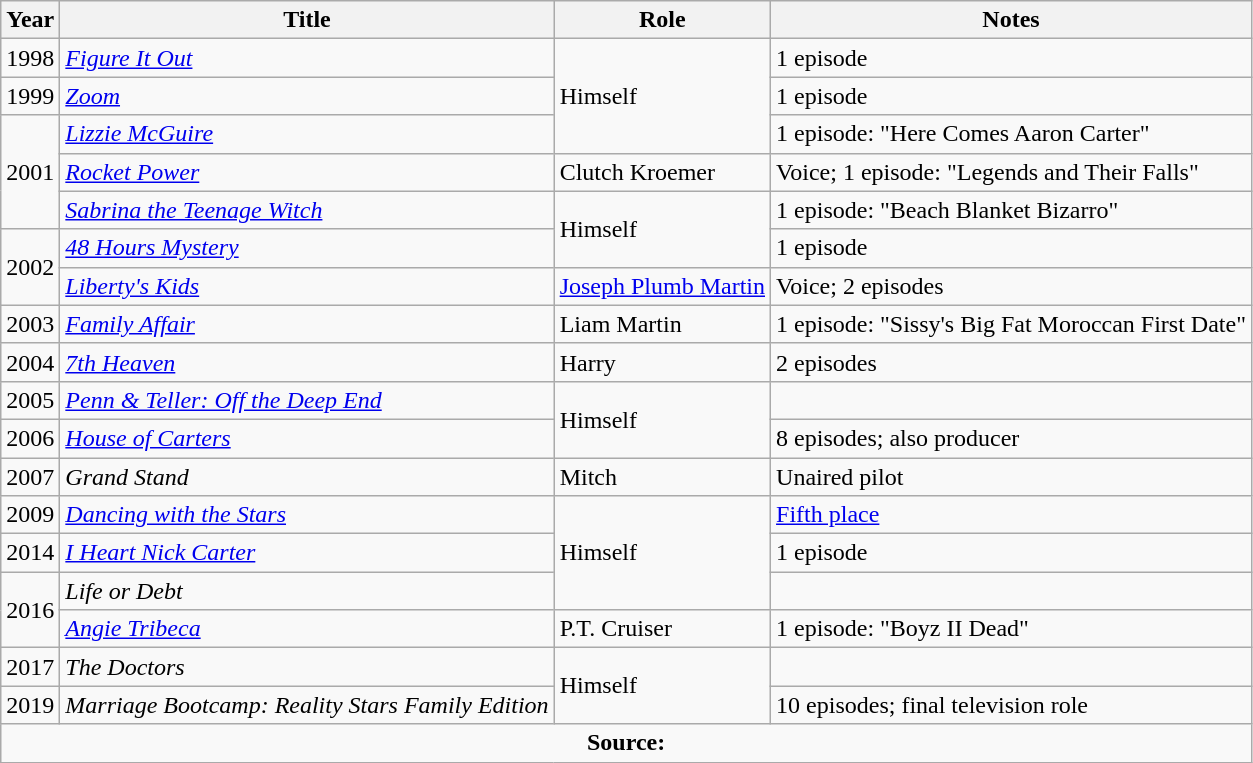<table class="wikitable sortable">
<tr>
<th>Year</th>
<th>Title</th>
<th>Role</th>
<th>Notes</th>
</tr>
<tr>
<td>1998</td>
<td><em><a href='#'>Figure It Out</a></em></td>
<td rowspan="3">Himself</td>
<td>1 episode</td>
</tr>
<tr>
<td>1999</td>
<td><em><a href='#'>Zoom</a></em></td>
<td>1 episode</td>
</tr>
<tr>
<td rowspan="3">2001</td>
<td><em><a href='#'>Lizzie McGuire</a></em></td>
<td>1 episode: "Here Comes Aaron Carter"</td>
</tr>
<tr>
<td><em><a href='#'>Rocket Power</a></em></td>
<td>Clutch Kroemer</td>
<td>Voice; 1 episode: "Legends and Their Falls"</td>
</tr>
<tr>
<td><em><a href='#'>Sabrina the Teenage Witch</a></em></td>
<td rowspan="2">Himself</td>
<td>1 episode: "Beach Blanket Bizarro"</td>
</tr>
<tr>
<td rowspan="2">2002</td>
<td><em><a href='#'>48 Hours Mystery</a></em></td>
<td>1 episode</td>
</tr>
<tr>
<td><em><a href='#'>Liberty's Kids</a></em></td>
<td><a href='#'>Joseph Plumb Martin</a></td>
<td>Voice; 2 episodes</td>
</tr>
<tr>
<td>2003</td>
<td><em><a href='#'>Family Affair</a></em></td>
<td>Liam Martin</td>
<td>1 episode: "Sissy's Big Fat Moroccan First Date"</td>
</tr>
<tr>
<td>2004</td>
<td><em><a href='#'>7th Heaven</a></em></td>
<td>Harry</td>
<td>2 episodes</td>
</tr>
<tr>
<td>2005</td>
<td><em><a href='#'>Penn & Teller: Off the Deep End</a></em></td>
<td rowspan="2">Himself</td>
<td></td>
</tr>
<tr>
<td>2006</td>
<td><em><a href='#'>House of Carters</a></em></td>
<td>8 episodes; also producer</td>
</tr>
<tr>
<td>2007</td>
<td><em>Grand Stand</em></td>
<td>Mitch</td>
<td>Unaired pilot</td>
</tr>
<tr>
<td>2009</td>
<td><em><a href='#'>Dancing with the Stars</a></em></td>
<td rowspan="3">Himself</td>
<td><a href='#'>Fifth place</a></td>
</tr>
<tr>
<td>2014</td>
<td><em><a href='#'>I Heart Nick Carter</a></em></td>
<td>1 episode</td>
</tr>
<tr>
<td rowspan="2">2016</td>
<td><em>Life or Debt</em></td>
<td></td>
</tr>
<tr>
<td><em><a href='#'>Angie Tribeca</a></em></td>
<td>P.T. Cruiser</td>
<td>1 episode: "Boyz II Dead"</td>
</tr>
<tr>
<td>2017</td>
<td><em>The Doctors</em></td>
<td rowspan="2">Himself</td>
<td></td>
</tr>
<tr>
<td>2019</td>
<td><em>Marriage Bootcamp: Reality Stars Family Edition</em></td>
<td>10 episodes; final television role</td>
</tr>
<tr>
<td colspan=4 style="text-align: center;"><strong>Source:</strong></td>
</tr>
</table>
